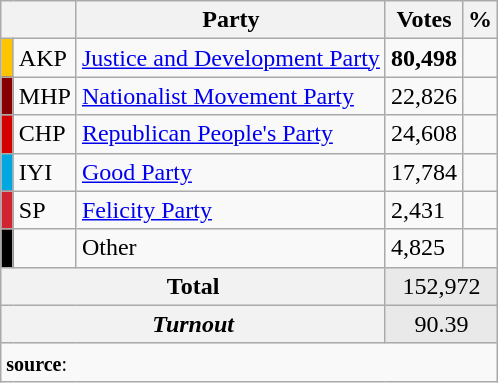<table class="wikitable">
<tr>
<th colspan="2" align="center"></th>
<th align="center">Party</th>
<th align="center">Votes</th>
<th align="center">%</th>
</tr>
<tr align="left">
<td bgcolor="#FDC400" width="1"></td>
<td>AKP</td>
<td><a href='#'>Justice and Development Party</a></td>
<td><strong>80,498</strong></td>
<td><strong></strong></td>
</tr>
<tr align="left">
<td bgcolor="#870000" width="1"></td>
<td>MHP</td>
<td><a href='#'>Nationalist Movement Party</a></td>
<td>22,826</td>
<td></td>
</tr>
<tr align="left">
<td bgcolor="#d50000" width="1"></td>
<td>CHP</td>
<td><a href='#'>Republican People's Party</a></td>
<td>24,608</td>
<td></td>
</tr>
<tr align="left">
<td bgcolor="#01A7E1" width="1"></td>
<td>IYI</td>
<td><a href='#'>Good Party</a></td>
<td>17,784</td>
<td></td>
</tr>
<tr align="left">
<td bgcolor="#D02433" width="1"></td>
<td>SP</td>
<td><a href='#'>Felicity Party</a></td>
<td>2,431</td>
<td></td>
</tr>
<tr align="left">
<td bgcolor=" " width="1"></td>
<td></td>
<td>Other</td>
<td>4,825</td>
<td></td>
</tr>
<tr align="left" style="background-color:#E9E9E9">
<th colspan="3" align="center"><strong>Total</strong></th>
<td colspan="5" align="center">152,972</td>
</tr>
<tr align="left" style="background-color:#E9E9E9">
<th colspan="3" align="center"><em>Turnout</em></th>
<td colspan="5" align="center">90.39</td>
</tr>
<tr>
<td colspan="9" align="left"><small><strong>source</strong>: </small></td>
</tr>
</table>
